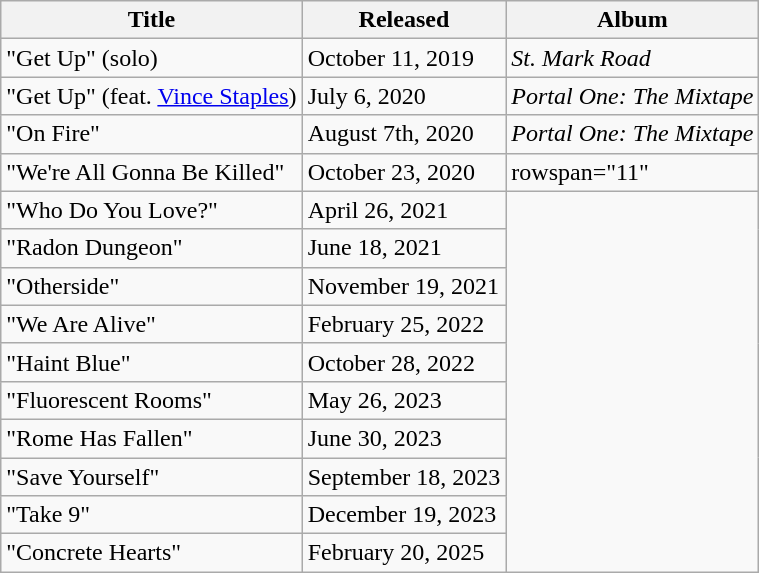<table class="wikitable">
<tr>
<th>Title</th>
<th>Released</th>
<th>Album</th>
</tr>
<tr>
<td>"Get Up" (solo)</td>
<td>October 11, 2019</td>
<td><em>St. Mark Road</em></td>
</tr>
<tr>
<td>"Get Up" (feat. <a href='#'>Vince Staples</a>)</td>
<td>July 6, 2020</td>
<td><em>Portal One: The Mixtape</em></td>
</tr>
<tr>
<td>"On Fire"</td>
<td>August 7th, 2020</td>
<td><em>Portal One: The Mixtape</em></td>
</tr>
<tr>
<td>"We're All Gonna Be Killed"</td>
<td>October 23, 2020</td>
<td>rowspan="11" </td>
</tr>
<tr>
<td>"Who Do You Love?"</td>
<td>April 26, 2021</td>
</tr>
<tr>
<td>"Radon Dungeon"</td>
<td>June 18, 2021</td>
</tr>
<tr>
<td>"Otherside"</td>
<td>November 19, 2021</td>
</tr>
<tr>
<td>"We Are Alive"</td>
<td>February 25, 2022</td>
</tr>
<tr>
<td>"Haint Blue"</td>
<td>October 28, 2022</td>
</tr>
<tr>
<td>"Fluorescent Rooms"</td>
<td>May 26, 2023</td>
</tr>
<tr>
<td>"Rome Has Fallen"</td>
<td>June 30, 2023</td>
</tr>
<tr>
<td>"Save Yourself"</td>
<td>September 18, 2023</td>
</tr>
<tr>
<td>"Take 9"</td>
<td>December 19, 2023</td>
</tr>
<tr>
<td>"Concrete Hearts"</td>
<td>February 20, 2025</td>
</tr>
</table>
